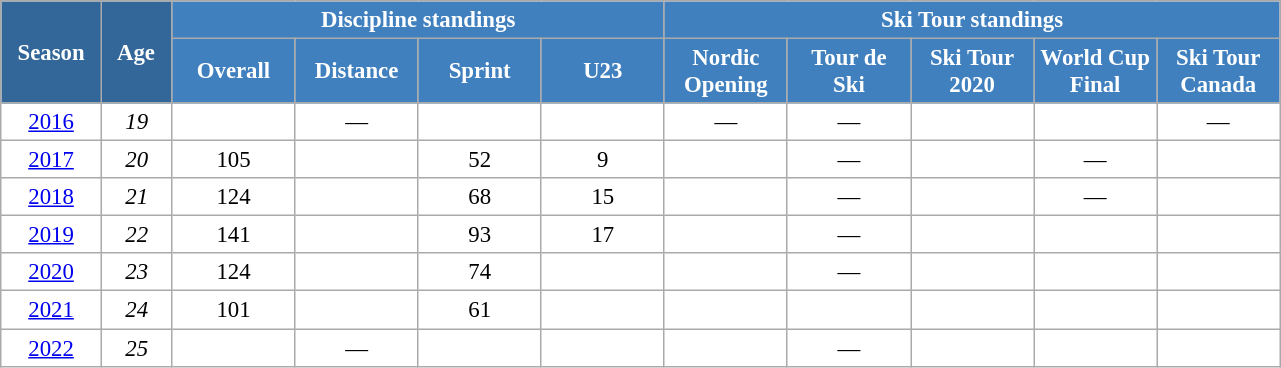<table class="wikitable" style="font-size:95%; text-align:center; border:grey solid 1px; border-collapse:collapse; background:#ffffff;">
<tr>
<th style="background-color:#369; color:white; width:60px;" rowspan="2"> Season </th>
<th style="background-color:#369; color:white; width:40px;" rowspan="2"> Age </th>
<th style="background-color:#4180be; color:white;" colspan="4">Discipline standings</th>
<th style="background-color:#4180be; color:white;" colspan="5">Ski Tour standings</th>
</tr>
<tr>
<th style="background-color:#4180be; color:white; width:75px;">Overall</th>
<th style="background-color:#4180be; color:white; width:75px;">Distance</th>
<th style="background-color:#4180be; color:white; width:75px;">Sprint</th>
<th style="background-color:#4180be; color:white; width:75px;">U23</th>
<th style="background-color:#4180be; color:white; width:75px;">Nordic<br>Opening</th>
<th style="background-color:#4180be; color:white; width:75px;">Tour de<br>Ski</th>
<th style="background-color:#4180be; color:white; width:75px;">Ski Tour<br>2020</th>
<th style="background-color:#4180be; color:white; width:75px;">World Cup<br>Final</th>
<th style="background-color:#4180be; color:white; width:75px;">Ski Tour<br>Canada</th>
</tr>
<tr>
<td><a href='#'>2016</a></td>
<td><em>19</em></td>
<td></td>
<td>—</td>
<td></td>
<td></td>
<td>—</td>
<td>—</td>
<td></td>
<td></td>
<td>—</td>
</tr>
<tr>
<td><a href='#'>2017</a></td>
<td><em>20</em></td>
<td>105</td>
<td></td>
<td>52</td>
<td>9</td>
<td></td>
<td>—</td>
<td></td>
<td>—</td>
<td></td>
</tr>
<tr>
<td><a href='#'>2018</a></td>
<td><em>21</em></td>
<td>124</td>
<td></td>
<td>68</td>
<td>15</td>
<td></td>
<td>—</td>
<td></td>
<td>—</td>
<td></td>
</tr>
<tr>
<td><a href='#'>2019</a></td>
<td><em>22</em></td>
<td>141</td>
<td></td>
<td>93</td>
<td>17</td>
<td></td>
<td>—</td>
<td></td>
<td></td>
<td></td>
</tr>
<tr>
<td><a href='#'>2020</a></td>
<td><em>23</em></td>
<td>124</td>
<td></td>
<td>74</td>
<td></td>
<td></td>
<td>—</td>
<td></td>
<td></td>
<td></td>
</tr>
<tr>
<td><a href='#'>2021</a></td>
<td><em>24</em></td>
<td>101</td>
<td></td>
<td>61</td>
<td></td>
<td></td>
<td></td>
<td></td>
<td></td>
<td></td>
</tr>
<tr>
<td><a href='#'>2022</a></td>
<td><em>25</em></td>
<td></td>
<td>—</td>
<td></td>
<td></td>
<td></td>
<td>—</td>
<td></td>
<td></td>
<td></td>
</tr>
</table>
